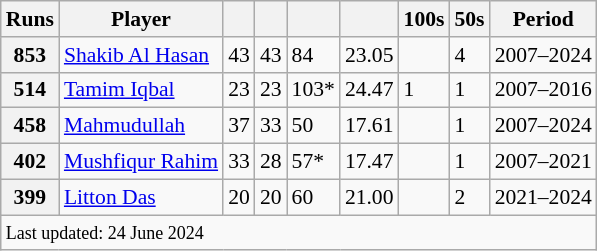<table class="wikitable"style="font-size: 90%">
<tr>
<th>Runs</th>
<th>Player</th>
<th></th>
<th></th>
<th></th>
<th></th>
<th>100s</th>
<th>50s</th>
<th>Period</th>
</tr>
<tr>
<th>853</th>
<td><a href='#'>Shakib Al Hasan</a></td>
<td>43</td>
<td>43</td>
<td>84</td>
<td>23.05</td>
<td></td>
<td>4</td>
<td>2007–2024</td>
</tr>
<tr>
<th>514</th>
<td><a href='#'>Tamim Iqbal</a></td>
<td>23</td>
<td>23</td>
<td>103*</td>
<td>24.47</td>
<td>1</td>
<td>1</td>
<td>2007–2016</td>
</tr>
<tr>
<th>458</th>
<td><a href='#'>Mahmudullah</a></td>
<td>37</td>
<td>33</td>
<td>50</td>
<td>17.61</td>
<td></td>
<td>1</td>
<td>2007–2024</td>
</tr>
<tr>
<th>402</th>
<td><a href='#'>Mushfiqur Rahim</a></td>
<td>33</td>
<td>28</td>
<td>57*</td>
<td>17.47</td>
<td></td>
<td>1</td>
<td>2007–2021</td>
</tr>
<tr>
<th>399</th>
<td><a href='#'>Litton Das</a></td>
<td>20</td>
<td>20</td>
<td>60</td>
<td>21.00</td>
<td></td>
<td>2</td>
<td>2021–2024</td>
</tr>
<tr>
<td colspan="9"><small>Last updated: 24 June 2024</small></td>
</tr>
</table>
